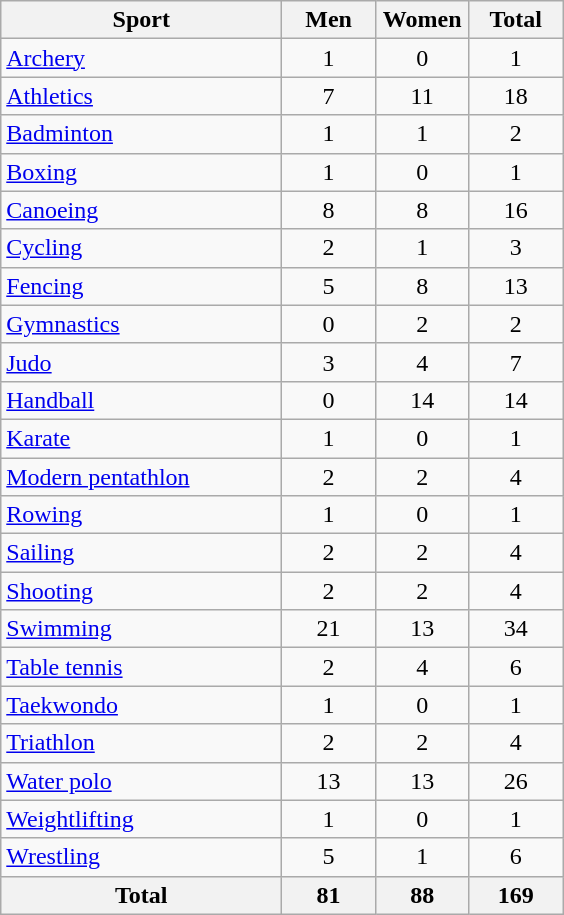<table class="wikitable sortable" style="text-align:center;">
<tr>
<th width=180>Sport</th>
<th width=55>Men</th>
<th width=55>Women</th>
<th width=55>Total</th>
</tr>
<tr>
<td align=left><a href='#'>Archery</a></td>
<td>1</td>
<td>0</td>
<td>1</td>
</tr>
<tr>
<td align=left><a href='#'>Athletics</a></td>
<td>7</td>
<td>11</td>
<td>18</td>
</tr>
<tr>
<td align=left><a href='#'>Badminton</a></td>
<td>1</td>
<td>1</td>
<td>2</td>
</tr>
<tr>
<td align=left><a href='#'>Boxing</a></td>
<td>1</td>
<td>0</td>
<td>1</td>
</tr>
<tr>
<td align=left><a href='#'>Canoeing</a></td>
<td>8</td>
<td>8</td>
<td>16</td>
</tr>
<tr>
<td align=left><a href='#'>Cycling</a></td>
<td>2</td>
<td>1</td>
<td>3</td>
</tr>
<tr>
<td align=left><a href='#'>Fencing</a></td>
<td>5</td>
<td>8</td>
<td>13</td>
</tr>
<tr>
<td align=left><a href='#'>Gymnastics</a></td>
<td>0</td>
<td>2</td>
<td>2</td>
</tr>
<tr>
<td align=left><a href='#'>Judo</a></td>
<td>3</td>
<td>4</td>
<td>7</td>
</tr>
<tr>
<td align=left><a href='#'>Handball</a></td>
<td>0</td>
<td>14</td>
<td>14</td>
</tr>
<tr>
<td align=left><a href='#'>Karate</a></td>
<td>1</td>
<td>0</td>
<td>1</td>
</tr>
<tr>
<td align=left><a href='#'>Modern pentathlon</a></td>
<td>2</td>
<td>2</td>
<td>4</td>
</tr>
<tr>
<td align=left><a href='#'>Rowing</a></td>
<td>1</td>
<td>0</td>
<td>1</td>
</tr>
<tr>
<td align=left><a href='#'>Sailing</a></td>
<td>2</td>
<td>2</td>
<td>4</td>
</tr>
<tr>
<td align=left><a href='#'>Shooting</a></td>
<td>2</td>
<td>2</td>
<td>4</td>
</tr>
<tr>
<td align=left><a href='#'>Swimming</a></td>
<td>21</td>
<td>13</td>
<td>34</td>
</tr>
<tr>
<td align=left><a href='#'>Table tennis</a></td>
<td>2</td>
<td>4</td>
<td>6</td>
</tr>
<tr>
<td align=left><a href='#'>Taekwondo</a></td>
<td>1</td>
<td>0</td>
<td>1</td>
</tr>
<tr>
<td align=left><a href='#'>Triathlon</a></td>
<td>2</td>
<td>2</td>
<td>4</td>
</tr>
<tr>
<td align=left><a href='#'>Water polo</a></td>
<td>13</td>
<td>13</td>
<td>26</td>
</tr>
<tr>
<td align=left><a href='#'>Weightlifting</a></td>
<td>1</td>
<td>0</td>
<td>1</td>
</tr>
<tr>
<td align=left><a href='#'>Wrestling</a></td>
<td>5</td>
<td>1</td>
<td>6</td>
</tr>
<tr>
<th>Total</th>
<th>81</th>
<th>88</th>
<th>169</th>
</tr>
</table>
